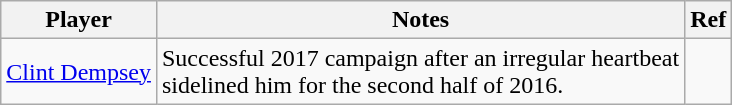<table class=wikitable>
<tr>
<th>Player</th>
<th>Notes</th>
<th>Ref</th>
</tr>
<tr>
<td> <a href='#'>Clint Dempsey</a></td>
<td>Successful 2017 campaign after an irregular heartbeat<br>sidelined him for the second half of 2016.</td>
<td></td>
</tr>
</table>
